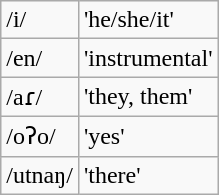<table class="wikitable">
<tr>
<td>/i/</td>
<td>'he/she/it'</td>
</tr>
<tr>
<td>/en/</td>
<td>'instrumental'</td>
</tr>
<tr>
<td>/aɾ/</td>
<td>'they, them'</td>
</tr>
<tr>
<td>/oʔo/</td>
<td>'yes'</td>
</tr>
<tr>
<td>/utnaŋ/</td>
<td>'there'</td>
</tr>
</table>
